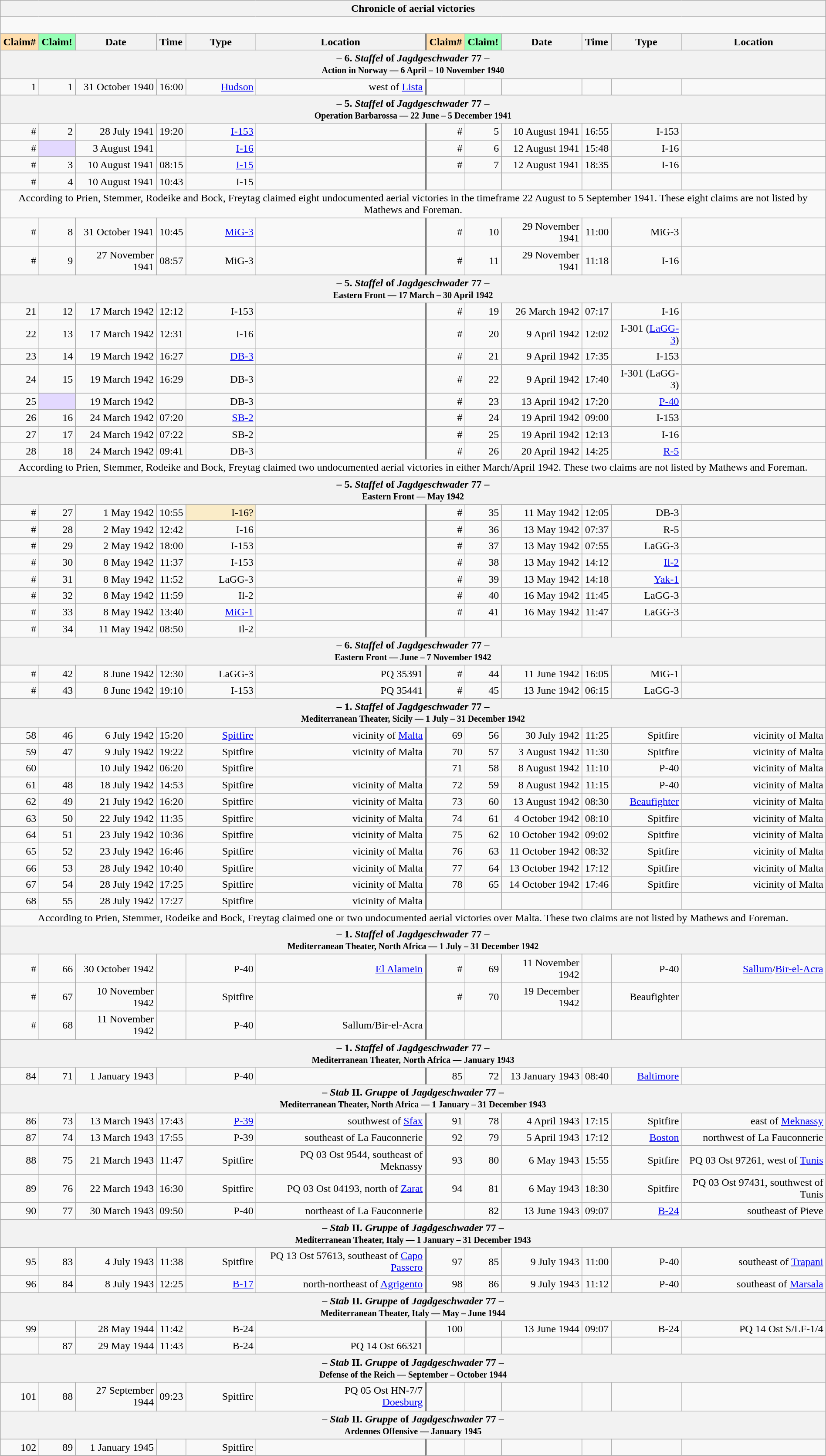<table class="wikitable plainrowheaders collapsible" style="margin-left: auto; margin-right: auto; border: none; text-align:right; width: 100%;">
<tr>
<th colspan="12">Chronicle of aerial victories</th>
</tr>
<tr>
<td colspan="12" style="text-align: left;"><br>


</td>
</tr>
<tr>
<th scope="col" style="background:#ffdead">Claim#</th>
<th scope="col" style="background:#97ffb6">Claim!</th>
<th scope="col">Date</th>
<th scope="col">Time</th>
<th scope="col" width="100px">Type</th>
<th scope="col">Location</th>
<th scope="col" style="border-left: 3px solid grey; background:#ffdead">Claim#</th>
<th scope="col" style="background:#97ffb6">Claim!</th>
<th scope="col">Date</th>
<th scope="col">Time</th>
<th scope="col" width="100px">Type</th>
<th scope="col">Location</th>
</tr>
<tr>
<th colspan="12">– 6. <em>Staffel</em> of <em>Jagdgeschwader</em> 77 –<br><small>Action in Norway — 6 April – 10 November 1940</small></th>
</tr>
<tr>
<td>1</td>
<td>1</td>
<td>31 October 1940</td>
<td>16:00</td>
<td><a href='#'>Hudson</a></td>
<td>west of <a href='#'>Lista</a></td>
<td style="border-left: 3px solid grey;"></td>
<td></td>
<td></td>
<td></td>
<td></td>
<td></td>
</tr>
<tr>
<th colspan="12">– 5. <em>Staffel</em> of <em>Jagdgeschwader</em> 77 –<br><small>Operation Barbarossa — 22 June – 5 December 1941</small></th>
</tr>
<tr>
<td>#</td>
<td>2</td>
<td>28 July 1941</td>
<td>19:20</td>
<td><a href='#'>I-153</a></td>
<td></td>
<td style="border-left: 3px solid grey;">#</td>
<td>5</td>
<td>10 August 1941</td>
<td>16:55</td>
<td>I-153</td>
<td></td>
</tr>
<tr>
<td>#</td>
<td style="background:#e3d9ff;"></td>
<td>3 August 1941</td>
<td></td>
<td><a href='#'>I-16</a></td>
<td></td>
<td style="border-left: 3px solid grey;">#</td>
<td>6</td>
<td>12 August 1941</td>
<td>15:48</td>
<td>I-16</td>
<td></td>
</tr>
<tr>
<td>#</td>
<td>3</td>
<td>10 August 1941</td>
<td>08:15</td>
<td><a href='#'>I-15</a></td>
<td></td>
<td style="border-left: 3px solid grey;">#</td>
<td>7</td>
<td>12 August 1941</td>
<td>18:35</td>
<td>I-16</td>
<td></td>
</tr>
<tr>
<td>#</td>
<td>4</td>
<td>10 August 1941</td>
<td>10:43</td>
<td>I-15</td>
<td></td>
<td style="border-left: 3px solid grey;"></td>
<td></td>
<td></td>
<td></td>
<td></td>
<td></td>
</tr>
<tr>
<td colspan="12" style="text-align: center">According to Prien, Stemmer, Rodeike and Bock, Freytag claimed eight undocumented aerial victories in the timeframe 22 August to 5 September 1941. These eight claims are not listed by Mathews and Foreman.</td>
</tr>
<tr>
<td>#</td>
<td>8</td>
<td>31 October 1941</td>
<td>10:45</td>
<td><a href='#'>MiG-3</a></td>
<td></td>
<td style="border-left: 3px solid grey;">#</td>
<td>10</td>
<td>29 November 1941</td>
<td>11:00</td>
<td>MiG-3</td>
<td></td>
</tr>
<tr>
<td>#</td>
<td>9</td>
<td>27 November 1941</td>
<td>08:57</td>
<td>MiG-3</td>
<td></td>
<td style="border-left: 3px solid grey;">#</td>
<td>11</td>
<td>29 November 1941</td>
<td>11:18</td>
<td>I-16</td>
<td></td>
</tr>
<tr>
<th colspan="12">– 5. <em>Staffel</em> of <em>Jagdgeschwader</em> 77 –<br><small>Eastern Front — 17 March – 30 April 1942</small></th>
</tr>
<tr>
<td>21</td>
<td>12</td>
<td>17 March 1942</td>
<td>12:12</td>
<td>I-153</td>
<td></td>
<td style="border-left: 3px solid grey;">#</td>
<td>19</td>
<td>26 March 1942</td>
<td>07:17</td>
<td>I-16</td>
<td></td>
</tr>
<tr>
<td>22</td>
<td>13</td>
<td>17 March 1942</td>
<td>12:31</td>
<td>I-16</td>
<td></td>
<td style="border-left: 3px solid grey;">#</td>
<td>20</td>
<td>9 April 1942</td>
<td>12:02</td>
<td>I-301 (<a href='#'>LaGG-3</a>)</td>
<td></td>
</tr>
<tr>
<td>23</td>
<td>14</td>
<td>19 March 1942</td>
<td>16:27</td>
<td><a href='#'>DB-3</a></td>
<td></td>
<td style="border-left: 3px solid grey;">#</td>
<td>21</td>
<td>9 April 1942</td>
<td>17:35</td>
<td>I-153</td>
<td></td>
</tr>
<tr>
<td>24</td>
<td>15</td>
<td>19 March 1942</td>
<td>16:29</td>
<td>DB-3</td>
<td></td>
<td style="border-left: 3px solid grey;">#</td>
<td>22</td>
<td>9 April 1942</td>
<td>17:40</td>
<td>I-301 (LaGG-3)</td>
<td></td>
</tr>
<tr>
<td>25</td>
<td style="background:#e3d9ff;"></td>
<td>19 March 1942</td>
<td></td>
<td>DB-3</td>
<td></td>
<td style="border-left: 3px solid grey;">#</td>
<td>23</td>
<td>13 April 1942</td>
<td>17:20</td>
<td><a href='#'>P-40</a></td>
<td></td>
</tr>
<tr>
<td>26</td>
<td>16</td>
<td>24 March 1942</td>
<td>07:20</td>
<td><a href='#'>SB-2</a></td>
<td></td>
<td style="border-left: 3px solid grey;">#</td>
<td>24</td>
<td>19 April 1942</td>
<td>09:00</td>
<td>I-153</td>
<td></td>
</tr>
<tr>
<td>27</td>
<td>17</td>
<td>24 March 1942</td>
<td>07:22</td>
<td>SB-2</td>
<td></td>
<td style="border-left: 3px solid grey;">#</td>
<td>25</td>
<td>19 April 1942</td>
<td>12:13</td>
<td>I-16</td>
<td></td>
</tr>
<tr>
<td>28</td>
<td>18</td>
<td>24 March 1942</td>
<td>09:41</td>
<td>DB-3</td>
<td></td>
<td style="border-left: 3px solid grey;">#</td>
<td>26</td>
<td>20 April 1942</td>
<td>14:25</td>
<td><a href='#'>R-5</a></td>
<td></td>
</tr>
<tr>
<td colspan="12" style="text-align: center">According to Prien, Stemmer, Rodeike and Bock, Freytag claimed two undocumented aerial victories in either March/April 1942. These two claims are not listed by Mathews and Foreman.</td>
</tr>
<tr>
<th colspan="12">– 5. <em>Staffel</em> of <em>Jagdgeschwader</em> 77 –<br><small>Eastern Front — May 1942</small></th>
</tr>
<tr>
<td>#</td>
<td>27</td>
<td>1 May 1942</td>
<td>10:55</td>
<td style="background:#faecc8">I-16?</td>
<td></td>
<td style="border-left: 3px solid grey;">#</td>
<td>35</td>
<td>11 May 1942</td>
<td>12:05</td>
<td>DB-3</td>
<td></td>
</tr>
<tr>
<td>#</td>
<td>28</td>
<td>2 May 1942</td>
<td>12:42</td>
<td>I-16</td>
<td></td>
<td style="border-left: 3px solid grey;">#</td>
<td>36</td>
<td>13 May 1942</td>
<td>07:37</td>
<td>R-5</td>
<td></td>
</tr>
<tr>
<td>#</td>
<td>29</td>
<td>2 May 1942</td>
<td>18:00</td>
<td>I-153</td>
<td></td>
<td style="border-left: 3px solid grey;">#</td>
<td>37</td>
<td>13 May 1942</td>
<td>07:55</td>
<td>LaGG-3</td>
<td></td>
</tr>
<tr>
<td>#</td>
<td>30</td>
<td>8 May 1942</td>
<td>11:37</td>
<td>I-153</td>
<td></td>
<td style="border-left: 3px solid grey;">#</td>
<td>38</td>
<td>13 May 1942</td>
<td>14:12</td>
<td><a href='#'>Il-2</a></td>
<td></td>
</tr>
<tr>
<td>#</td>
<td>31</td>
<td>8 May 1942</td>
<td>11:52</td>
<td>LaGG-3</td>
<td></td>
<td style="border-left: 3px solid grey;">#</td>
<td>39</td>
<td>13 May 1942</td>
<td>14:18</td>
<td><a href='#'>Yak-1</a></td>
<td></td>
</tr>
<tr>
<td>#</td>
<td>32</td>
<td>8 May 1942</td>
<td>11:59</td>
<td>Il-2</td>
<td></td>
<td style="border-left: 3px solid grey;">#</td>
<td>40</td>
<td>16 May 1942</td>
<td>11:45</td>
<td>LaGG-3</td>
<td></td>
</tr>
<tr>
<td>#</td>
<td>33</td>
<td>8 May 1942</td>
<td>13:40</td>
<td><a href='#'>MiG-1</a></td>
<td></td>
<td style="border-left: 3px solid grey;">#</td>
<td>41</td>
<td>16 May 1942</td>
<td>11:47</td>
<td>LaGG-3</td>
<td></td>
</tr>
<tr>
<td>#</td>
<td>34</td>
<td>11 May 1942</td>
<td>08:50</td>
<td>Il-2</td>
<td></td>
<td style="border-left: 3px solid grey;"></td>
<td></td>
<td></td>
<td></td>
<td></td>
<td></td>
</tr>
<tr>
<th colspan="12">– 6. <em>Staffel</em> of <em>Jagdgeschwader</em> 77 –<br><small>Eastern Front — June – 7 November 1942</small></th>
</tr>
<tr>
<td>#</td>
<td>42</td>
<td>8 June 1942</td>
<td>12:30</td>
<td>LaGG-3</td>
<td>PQ 35391</td>
<td style="border-left: 3px solid grey;">#</td>
<td>44</td>
<td>11 June 1942</td>
<td>16:05</td>
<td>MiG-1</td>
<td></td>
</tr>
<tr>
<td>#</td>
<td>43</td>
<td>8 June 1942</td>
<td>19:10</td>
<td>I-153</td>
<td>PQ 35441</td>
<td style="border-left: 3px solid grey;">#</td>
<td>45</td>
<td>13 June 1942</td>
<td>06:15</td>
<td>LaGG-3</td>
<td></td>
</tr>
<tr>
<th colspan="12">– 1. <em>Staffel</em> of <em>Jagdgeschwader</em> 77 –<br><small>Mediterranean Theater, Sicily — 1 July – 31 December 1942</small></th>
</tr>
<tr>
<td>58</td>
<td>46</td>
<td>6 July 1942</td>
<td>15:20</td>
<td><a href='#'>Spitfire</a></td>
<td>vicinity of <a href='#'>Malta</a></td>
<td style="border-left: 3px solid grey;">69</td>
<td>56</td>
<td>30 July 1942</td>
<td>11:25</td>
<td>Spitfire</td>
<td>vicinity of Malta</td>
</tr>
<tr>
<td>59</td>
<td>47</td>
<td>9 July 1942</td>
<td>19:22</td>
<td>Spitfire</td>
<td>vicinity of Malta</td>
<td style="border-left: 3px solid grey;">70</td>
<td>57</td>
<td>3 August 1942</td>
<td>11:30</td>
<td>Spitfire</td>
<td>vicinity of Malta</td>
</tr>
<tr>
<td>60</td>
<td></td>
<td>10 July 1942</td>
<td>06:20</td>
<td>Spitfire</td>
<td></td>
<td style="border-left: 3px solid grey;">71</td>
<td>58</td>
<td>8 August 1942</td>
<td>11:10</td>
<td>P-40</td>
<td>vicinity of Malta</td>
</tr>
<tr>
<td>61</td>
<td>48</td>
<td>18 July 1942</td>
<td>14:53</td>
<td>Spitfire</td>
<td>vicinity of Malta</td>
<td style="border-left: 3px solid grey;">72</td>
<td>59</td>
<td>8 August 1942</td>
<td>11:15</td>
<td>P-40</td>
<td>vicinity of Malta</td>
</tr>
<tr>
<td>62</td>
<td>49</td>
<td>21 July 1942</td>
<td>16:20</td>
<td>Spitfire</td>
<td>vicinity of Malta</td>
<td style="border-left: 3px solid grey;">73</td>
<td>60</td>
<td>13 August 1942</td>
<td>08:30</td>
<td><a href='#'>Beaufighter</a></td>
<td>vicinity of Malta</td>
</tr>
<tr>
<td>63</td>
<td>50</td>
<td>22 July 1942</td>
<td>11:35</td>
<td>Spitfire</td>
<td>vicinity of Malta</td>
<td style="border-left: 3px solid grey;">74</td>
<td>61</td>
<td>4 October 1942</td>
<td>08:10</td>
<td>Spitfire</td>
<td>vicinity of Malta</td>
</tr>
<tr>
<td>64</td>
<td>51</td>
<td>23 July 1942</td>
<td>10:36</td>
<td>Spitfire</td>
<td>vicinity of Malta</td>
<td style="border-left: 3px solid grey;">75</td>
<td>62</td>
<td>10 October 1942</td>
<td>09:02</td>
<td>Spitfire</td>
<td>vicinity of Malta</td>
</tr>
<tr>
<td>65</td>
<td>52</td>
<td>23 July 1942</td>
<td>16:46</td>
<td>Spitfire</td>
<td>vicinity of Malta</td>
<td style="border-left: 3px solid grey;">76</td>
<td>63</td>
<td>11 October 1942</td>
<td>08:32</td>
<td>Spitfire</td>
<td>vicinity of Malta</td>
</tr>
<tr>
<td>66</td>
<td>53</td>
<td>28 July 1942</td>
<td>10:40</td>
<td>Spitfire</td>
<td>vicinity of Malta</td>
<td style="border-left: 3px solid grey;">77</td>
<td>64</td>
<td>13 October 1942</td>
<td>17:12</td>
<td>Spitfire</td>
<td>vicinity of Malta</td>
</tr>
<tr>
<td>67</td>
<td>54</td>
<td>28 July 1942</td>
<td>17:25</td>
<td>Spitfire</td>
<td>vicinity of Malta</td>
<td style="border-left: 3px solid grey;">78</td>
<td>65</td>
<td>14 October 1942</td>
<td>17:46</td>
<td>Spitfire</td>
<td>vicinity of Malta</td>
</tr>
<tr>
<td>68</td>
<td>55</td>
<td>28 July 1942</td>
<td>17:27</td>
<td>Spitfire</td>
<td>vicinity of Malta</td>
<td style="border-left: 3px solid grey;"></td>
<td></td>
<td></td>
<td></td>
<td></td>
<td></td>
</tr>
<tr>
<td colspan="12" style="text-align: center">According to Prien, Stemmer, Rodeike and Bock, Freytag claimed one or two undocumented aerial victories over Malta. These two claims are not listed by Mathews and Foreman.</td>
</tr>
<tr>
<th colspan="12">– 1. <em>Staffel</em> of <em>Jagdgeschwader</em> 77 –<br><small>Mediterranean Theater, North Africa — 1 July – 31 December 1942</small></th>
</tr>
<tr>
<td>#</td>
<td>66</td>
<td>30 October 1942</td>
<td></td>
<td>P-40</td>
<td><a href='#'>El Alamein</a></td>
<td style="border-left: 3px solid grey;">#</td>
<td>69</td>
<td>11 November 1942</td>
<td></td>
<td>P-40</td>
<td><a href='#'>Sallum</a>/<a href='#'>Bir-el-Acra</a></td>
</tr>
<tr>
<td>#</td>
<td>67</td>
<td>10 November 1942</td>
<td></td>
<td>Spitfire</td>
<td></td>
<td style="border-left: 3px solid grey;">#</td>
<td>70</td>
<td>19 December 1942</td>
<td></td>
<td>Beaufighter</td>
<td></td>
</tr>
<tr>
<td>#</td>
<td>68</td>
<td>11 November 1942</td>
<td></td>
<td>P-40</td>
<td>Sallum/Bir-el-Acra</td>
<td style="border-left: 3px solid grey;"></td>
<td></td>
<td></td>
<td></td>
<td></td>
<td></td>
</tr>
<tr>
<th colspan="12">– 1. <em>Staffel</em> of <em>Jagdgeschwader</em> 77 –<br><small>Mediterranean Theater, North Africa — January 1943</small></th>
</tr>
<tr>
<td>84</td>
<td>71</td>
<td>1 January 1943</td>
<td></td>
<td>P-40</td>
<td></td>
<td style="border-left: 3px solid grey;">85</td>
<td>72</td>
<td>13 January 1943</td>
<td>08:40</td>
<td><a href='#'>Baltimore</a></td>
<td></td>
</tr>
<tr>
<th colspan="12">– <em>Stab</em> II. <em>Gruppe</em> of <em>Jagdgeschwader</em> 77 –<br><small>Mediterranean Theater, North Africa — 1 January – 31 December 1943</small></th>
</tr>
<tr>
<td>86</td>
<td>73</td>
<td>13 March 1943</td>
<td>17:43</td>
<td><a href='#'>P-39</a></td>
<td> southwest of <a href='#'>Sfax</a></td>
<td style="border-left: 3px solid grey;">91</td>
<td>78</td>
<td>4 April 1943</td>
<td>17:15</td>
<td>Spitfire</td>
<td> east of <a href='#'>Meknassy</a></td>
</tr>
<tr>
<td>87</td>
<td>74</td>
<td>13 March 1943</td>
<td>17:55</td>
<td>P-39</td>
<td> southeast of La Fauconnerie</td>
<td style="border-left: 3px solid grey;">92</td>
<td>79</td>
<td>5 April 1943</td>
<td>17:12</td>
<td><a href='#'>Boston</a></td>
<td> northwest of La Fauconnerie</td>
</tr>
<tr>
<td>88</td>
<td>75</td>
<td>21 March 1943</td>
<td>11:47</td>
<td>Spitfire</td>
<td>PQ 03 Ost 9544,  southeast of Meknassy</td>
<td style="border-left: 3px solid grey;">93</td>
<td>80</td>
<td>6 May 1943</td>
<td>15:55</td>
<td>Spitfire</td>
<td>PQ 03 Ost 97261, west of <a href='#'>Tunis</a></td>
</tr>
<tr>
<td>89</td>
<td>76</td>
<td>22 March 1943</td>
<td>16:30</td>
<td>Spitfire</td>
<td>PQ 03 Ost 04193,  north of <a href='#'>Zarat</a></td>
<td style="border-left: 3px solid grey;">94</td>
<td>81</td>
<td>6 May 1943</td>
<td>18:30</td>
<td>Spitfire</td>
<td>PQ 03 Ost 97431, southwest of Tunis</td>
</tr>
<tr>
<td>90</td>
<td>77</td>
<td>30 March 1943</td>
<td>09:50</td>
<td>P-40</td>
<td> northeast of La Fauconnerie</td>
<td style="border-left: 3px solid grey;"></td>
<td>82</td>
<td>13 June 1943</td>
<td>09:07</td>
<td><a href='#'>B-24</a></td>
<td>southeast of Pieve</td>
</tr>
<tr>
<th colspan="12">– <em>Stab</em> II. <em>Gruppe</em> of <em>Jagdgeschwader</em> 77 –<br><small>Mediterranean Theater, Italy — 1 January – 31 December 1943</small></th>
</tr>
<tr>
<td>95</td>
<td>83</td>
<td>4 July 1943</td>
<td>11:38</td>
<td>Spitfire</td>
<td>PQ 13 Ost 57613, southeast of <a href='#'>Capo Passero</a></td>
<td style="border-left: 3px solid grey;">97</td>
<td>85</td>
<td>9 July 1943</td>
<td>11:00</td>
<td>P-40</td>
<td> southeast of <a href='#'>Trapani</a></td>
</tr>
<tr>
<td>96</td>
<td>84</td>
<td>8 July 1943</td>
<td>12:25</td>
<td><a href='#'>B-17</a></td>
<td> north-northeast of <a href='#'>Agrigento</a></td>
<td style="border-left: 3px solid grey;">98</td>
<td>86</td>
<td>9 July 1943</td>
<td>11:12</td>
<td>P-40</td>
<td> southeast of <a href='#'>Marsala</a></td>
</tr>
<tr>
<th colspan="12">– <em>Stab</em> II. <em>Gruppe</em> of <em>Jagdgeschwader</em> 77 –<br><small>Mediterranean Theater, Italy — May – June 1944</small></th>
</tr>
<tr>
<td>99</td>
<td></td>
<td>28 May 1944</td>
<td>11:42</td>
<td>B-24</td>
<td></td>
<td style="border-left: 3px solid grey;">100</td>
<td></td>
<td>13 June 1944</td>
<td>09:07</td>
<td>B-24</td>
<td>PQ 14 Ost S/LF-1/4</td>
</tr>
<tr>
<td></td>
<td>87</td>
<td>29 May 1944</td>
<td>11:43</td>
<td>B-24</td>
<td>PQ 14 Ost 66321</td>
<td style="border-left: 3px solid grey;"></td>
<td></td>
<td></td>
<td></td>
<td></td>
<td></td>
</tr>
<tr>
<th colspan="12">– <em>Stab</em> II. <em>Gruppe</em> of <em>Jagdgeschwader</em> 77 –<br><small>Defense of the Reich — September – October 1944</small></th>
</tr>
<tr>
<td>101</td>
<td>88</td>
<td>27 September 1944</td>
<td>09:23</td>
<td>Spitfire</td>
<td>PQ 05 Ost HN-7/7<br><a href='#'>Doesburg</a></td>
<td style="border-left: 3px solid grey;"></td>
<td></td>
<td></td>
<td></td>
<td></td>
<td></td>
</tr>
<tr>
<th colspan="12">– <em>Stab</em> II. <em>Gruppe</em> of <em>Jagdgeschwader</em> 77 –<br><small>Ardennes Offensive — January 1945</small></th>
</tr>
<tr>
<td>102</td>
<td>89</td>
<td>1 January 1945</td>
<td></td>
<td>Spitfire</td>
<td></td>
<td style="border-left: 3px solid grey;"></td>
<td></td>
<td></td>
<td></td>
<td></td>
<td></td>
</tr>
</table>
